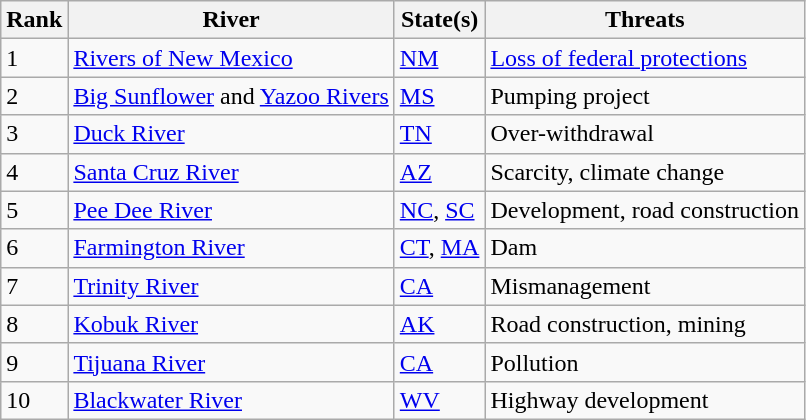<table class="wikitable sortable">
<tr>
<th>Rank</th>
<th>River</th>
<th>State(s)</th>
<th>Threats</th>
</tr>
<tr>
<td>1</td>
<td><a href='#'>Rivers of New Mexico</a></td>
<td><a href='#'>NM</a></td>
<td><a href='#'>Loss of federal protections</a></td>
</tr>
<tr>
<td>2</td>
<td><a href='#'>Big Sunflower</a> and <a href='#'>Yazoo Rivers</a></td>
<td><a href='#'>MS</a></td>
<td>Pumping project</td>
</tr>
<tr>
<td>3</td>
<td><a href='#'>Duck River</a></td>
<td><a href='#'>TN</a></td>
<td>Over-withdrawal</td>
</tr>
<tr>
<td>4</td>
<td><a href='#'>Santa Cruz River</a></td>
<td><a href='#'>AZ</a></td>
<td>Scarcity, climate change</td>
</tr>
<tr>
<td>5</td>
<td><a href='#'>Pee Dee River</a></td>
<td><a href='#'>NC</a>, <a href='#'>SC</a></td>
<td>Development, road construction</td>
</tr>
<tr>
<td>6</td>
<td><a href='#'>Farmington River</a></td>
<td><a href='#'>CT</a>, <a href='#'>MA</a></td>
<td>Dam</td>
</tr>
<tr>
<td>7</td>
<td><a href='#'>Trinity River</a></td>
<td><a href='#'>CA</a></td>
<td>Mismanagement</td>
</tr>
<tr>
<td>8</td>
<td><a href='#'>Kobuk River</a></td>
<td><a href='#'>AK</a></td>
<td>Road construction, mining</td>
</tr>
<tr>
<td>9</td>
<td><a href='#'>Tijuana River</a></td>
<td><a href='#'>CA</a></td>
<td>Pollution</td>
</tr>
<tr>
<td>10</td>
<td><a href='#'>Blackwater River</a></td>
<td><a href='#'>WV</a></td>
<td>Highway development</td>
</tr>
</table>
